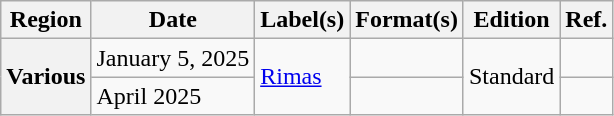<table class="wikitable plainrowheaders">
<tr>
<th scope="col">Region</th>
<th scope="col">Date</th>
<th scope="col">Label(s)</th>
<th scope="col">Format(s)</th>
<th scope="col">Edition</th>
<th scope="col">Ref.</th>
</tr>
<tr>
<th rowspan="2" scope="row">Various</th>
<td>January 5, 2025</td>
<td rowspan="2"><a href='#'>Rimas</a></td>
<td></td>
<td rowspan="2">Standard</td>
<td></td>
</tr>
<tr>
<td>April 2025</td>
<td></td>
<td></td>
</tr>
</table>
